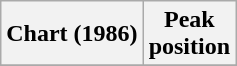<table class="wikitable">
<tr>
<th>Chart (1986)</th>
<th>Peak<br>position</th>
</tr>
<tr>
</tr>
</table>
